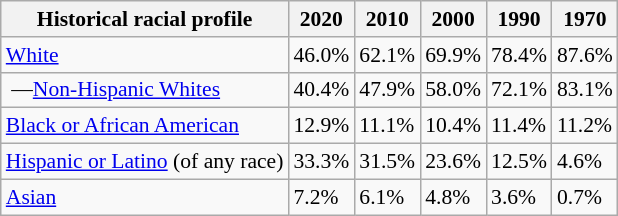<table class="wikitable sortable collapsible" style="font-size: 90%;">
<tr>
<th>Historical racial profile</th>
<th>2020</th>
<th>2010</th>
<th>2000</th>
<th>1990</th>
<th>1970</th>
</tr>
<tr>
<td><a href='#'>White</a></td>
<td>46.0%</td>
<td>62.1%</td>
<td>69.9%</td>
<td>78.4%</td>
<td>87.6%</td>
</tr>
<tr>
<td> —<a href='#'>Non-Hispanic Whites</a></td>
<td>40.4%</td>
<td>47.9%</td>
<td>58.0%</td>
<td>72.1%</td>
<td>83.1%</td>
</tr>
<tr>
<td><a href='#'>Black or African American</a></td>
<td>12.9%</td>
<td>11.1%</td>
<td>10.4%</td>
<td>11.4%</td>
<td>11.2%</td>
</tr>
<tr>
<td><a href='#'>Hispanic or Latino</a> (of any race)</td>
<td>33.3%</td>
<td>31.5%</td>
<td>23.6%</td>
<td>12.5%</td>
<td>4.6%</td>
</tr>
<tr>
<td><a href='#'>Asian</a></td>
<td>7.2%</td>
<td>6.1%</td>
<td>4.8%</td>
<td>3.6%</td>
<td>0.7%</td>
</tr>
</table>
